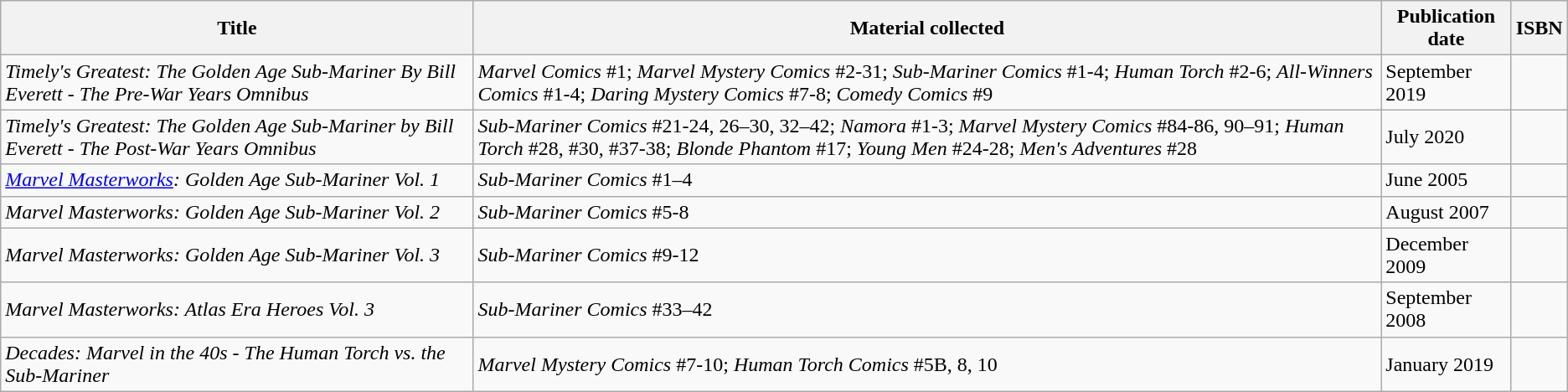<table class="wikitable sortable plainrowheaders" |->
<tr>
<th scope="col">Title</th>
<th scope="col">Material collected</th>
<th scope="col">Publication date</th>
<th scope="col">ISBN</th>
</tr>
<tr>
<td><em>Timely's Greatest: The Golden Age Sub-Mariner By Bill Everett - The Pre-War Years Omnibus</em></td>
<td><em>Marvel Comics</em> #1; <em>Marvel Mystery Comics</em> #2-31; <em>Sub-Mariner Comics</em> #1-4; <em>Human Torch</em> #2-6; <em>All-Winners Comics</em> #1-4; <em>Daring Mystery Comics</em> #7-8; <em>Comedy Comics</em> #9</td>
<td>September 2019</td>
<td></td>
</tr>
<tr>
<td><em>Timely's Greatest: The Golden Age Sub-Mariner by Bill Everett - The Post-War Years Omnibus</em></td>
<td><em>Sub-Mariner Comics</em> #21-24, 26–30, 32–42; <em>Namora</em> #1-3; <em>Marvel Mystery Comics</em> #84-86, 90–91; <em>Human Torch</em> #28, #30, #37-38; <em>Blonde Phantom</em> #17; <em>Young Men</em> #24-28; <em>Men's Adventures</em> #28</td>
<td>July 2020</td>
<td></td>
</tr>
<tr>
<td><em><a href='#'>Marvel Masterworks</a>: Golden Age Sub-Mariner Vol. 1</em></td>
<td><em>Sub-Mariner Comics</em> #1–4</td>
<td>June 2005</td>
<td></td>
</tr>
<tr>
<td><em>Marvel Masterworks: Golden Age Sub-Mariner Vol. 2</em></td>
<td><em>Sub-Mariner Comics</em> #5-8</td>
<td>August 2007</td>
<td></td>
</tr>
<tr>
<td><em>Marvel Masterworks: Golden Age Sub-Mariner Vol. 3</em></td>
<td><em>Sub-Mariner Comics</em> #9-12</td>
<td>December 2009</td>
<td></td>
</tr>
<tr>
<td><em>Marvel Masterworks: Atlas Era Heroes Vol. 3</em></td>
<td><em>Sub-Mariner Comics</em> #33–42</td>
<td>September 2008</td>
<td></td>
</tr>
<tr>
<td><em>Decades: Marvel in the 40s - The Human Torch vs. the Sub-Mariner</em></td>
<td><em>Marvel Mystery Comics</em> #7-10; <em>Human Torch Comics</em> #5B, 8, 10</td>
<td>January 2019</td>
<td></td>
</tr>
</table>
